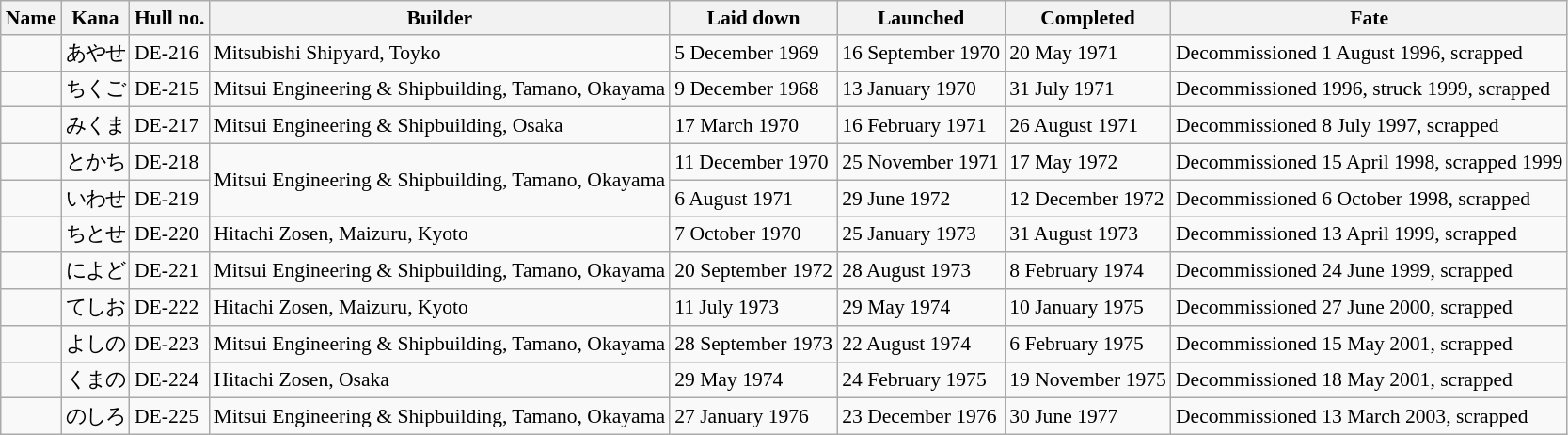<table class="wikitable" style="font-size:90%;">
<tr>
<th>Name</th>
<th>Kana</th>
<th>Hull no.</th>
<th>Builder</th>
<th>Laid down</th>
<th>Launched</th>
<th>Completed</th>
<th>Fate</th>
</tr>
<tr>
<td></td>
<td>あやせ</td>
<td>DE-216</td>
<td>Mitsubishi Shipyard, Toyko</td>
<td>5 December 1969</td>
<td>16 September 1970</td>
<td>20 May 1971</td>
<td>Decommissioned 1 August 1996, scrapped</td>
</tr>
<tr>
<td></td>
<td>ちくご</td>
<td>DE-215</td>
<td>Mitsui Engineering & Shipbuilding, Tamano, Okayama</td>
<td>9 December 1968</td>
<td>13 January 1970</td>
<td>31 July 1971</td>
<td>Decommissioned 1996, struck 1999, scrapped</td>
</tr>
<tr>
<td></td>
<td>みくま</td>
<td>DE-217</td>
<td>Mitsui Engineering & Shipbuilding, Osaka</td>
<td>17 March 1970</td>
<td>16 February 1971</td>
<td>26 August 1971</td>
<td>Decommissioned 8 July 1997, scrapped</td>
</tr>
<tr>
<td></td>
<td>とかち</td>
<td>DE-218</td>
<td rowspan="2">Mitsui Engineering & Shipbuilding, Tamano, Okayama</td>
<td>11 December 1970</td>
<td>25 November 1971</td>
<td>17 May 1972</td>
<td>Decommissioned 15 April 1998, scrapped 1999</td>
</tr>
<tr>
<td></td>
<td>いわせ</td>
<td>DE-219</td>
<td>6 August 1971</td>
<td>29 June 1972</td>
<td>12 December 1972</td>
<td>Decommissioned 6 October 1998, scrapped</td>
</tr>
<tr>
<td></td>
<td>ちとせ</td>
<td>DE-220</td>
<td>Hitachi Zosen, Maizuru, Kyoto</td>
<td>7 October 1970</td>
<td>25 January 1973</td>
<td>31 August 1973</td>
<td>Decommissioned 13 April 1999, scrapped</td>
</tr>
<tr>
<td></td>
<td>によど</td>
<td>DE-221</td>
<td>Mitsui Engineering & Shipbuilding, Tamano, Okayama</td>
<td>20 September 1972</td>
<td>28 August 1973</td>
<td>8 February 1974</td>
<td>Decommissioned 24 June 1999, scrapped</td>
</tr>
<tr>
<td></td>
<td>てしお</td>
<td>DE-222</td>
<td>Hitachi Zosen, Maizuru, Kyoto</td>
<td>11 July 1973</td>
<td>29 May 1974</td>
<td>10 January 1975</td>
<td>Decommissioned 27 June 2000, scrapped</td>
</tr>
<tr>
<td></td>
<td>よしの</td>
<td>DE-223</td>
<td>Mitsui Engineering & Shipbuilding, Tamano, Okayama</td>
<td>28 September 1973</td>
<td>22 August 1974</td>
<td>6 February 1975</td>
<td>Decommissioned 15 May 2001, scrapped</td>
</tr>
<tr>
<td></td>
<td>くまの</td>
<td>DE-224</td>
<td>Hitachi Zosen, Osaka</td>
<td>29 May 1974</td>
<td>24 February 1975</td>
<td>19 November 1975</td>
<td>Decommissioned 18 May 2001, scrapped</td>
</tr>
<tr>
<td></td>
<td>のしろ</td>
<td>DE-225</td>
<td>Mitsui Engineering & Shipbuilding, Tamano, Okayama</td>
<td>27 January 1976</td>
<td>23 December 1976</td>
<td>30 June 1977</td>
<td>Decommissioned 13 March 2003, scrapped</td>
</tr>
</table>
